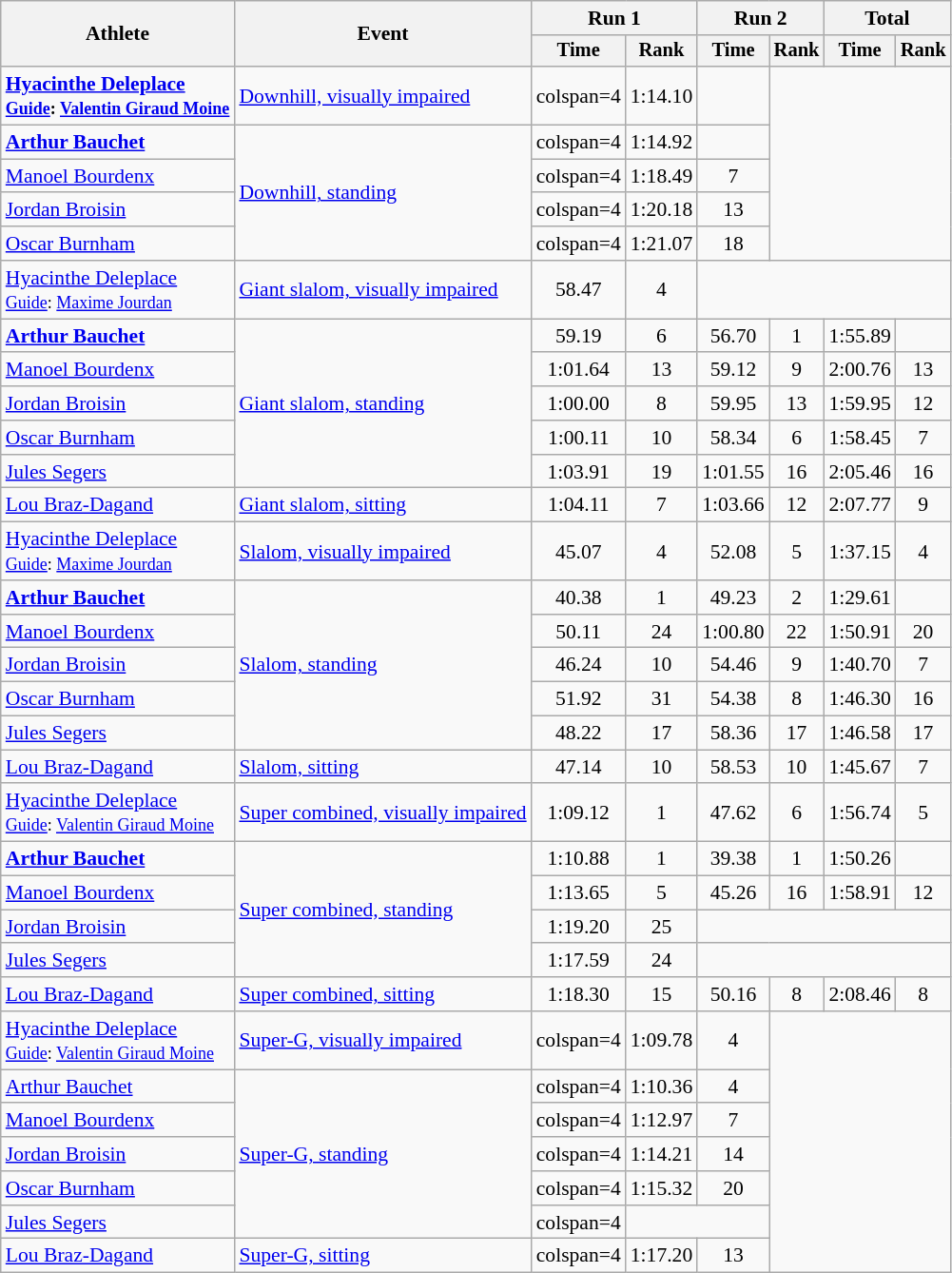<table class="wikitable" style="font-size:90%">
<tr>
<th rowspan=2>Athlete</th>
<th rowspan=2>Event</th>
<th colspan=2>Run 1</th>
<th colspan=2>Run 2</th>
<th colspan=2>Total</th>
</tr>
<tr style="font-size:95%">
<th>Time</th>
<th>Rank</th>
<th>Time</th>
<th>Rank</th>
<th>Time</th>
<th>Rank</th>
</tr>
<tr align=center>
<td align=left><strong><a href='#'>Hyacinthe Deleplace</a><br><small><a href='#'>Guide</a>: <a href='#'>Valentin Giraud Moine</a></small></strong></td>
<td align=left><a href='#'>Downhill, visually impaired</a></td>
<td>colspan=4 </td>
<td>1:14.10</td>
<td></td>
</tr>
<tr align=center>
<td align=left><strong><a href='#'>Arthur Bauchet</a></strong></td>
<td align=left rowspan=4><a href='#'>Downhill, standing</a></td>
<td>colspan=4 </td>
<td>1:14.92</td>
<td></td>
</tr>
<tr align=center>
<td align=left><a href='#'>Manoel Bourdenx</a></td>
<td>colspan=4 </td>
<td>1:18.49</td>
<td>7</td>
</tr>
<tr align=center>
<td align=left><a href='#'>Jordan Broisin</a></td>
<td>colspan=4 </td>
<td>1:20.18</td>
<td>13</td>
</tr>
<tr align=center>
<td align=left><a href='#'>Oscar Burnham</a></td>
<td>colspan=4 </td>
<td>1:21.07</td>
<td>18</td>
</tr>
<tr align=center>
<td align=left><a href='#'>Hyacinthe Deleplace</a><br><small><a href='#'>Guide</a>: <a href='#'>Maxime Jourdan</a></small></td>
<td align=left><a href='#'>Giant slalom, visually impaired</a></td>
<td>58.47</td>
<td>4</td>
<td colspan=4></td>
</tr>
<tr align=center>
<td align=left><strong><a href='#'>Arthur Bauchet</a></strong></td>
<td align=left rowspan=5><a href='#'>Giant slalom, standing</a></td>
<td>59.19</td>
<td>6</td>
<td>56.70</td>
<td>1</td>
<td>1:55.89</td>
<td></td>
</tr>
<tr align=center>
<td align=left><a href='#'>Manoel Bourdenx</a></td>
<td>1:01.64</td>
<td>13</td>
<td>59.12</td>
<td>9</td>
<td>2:00.76</td>
<td>13</td>
</tr>
<tr align=center>
<td align=left><a href='#'>Jordan Broisin</a></td>
<td>1:00.00</td>
<td>8</td>
<td>59.95</td>
<td>13</td>
<td>1:59.95</td>
<td>12</td>
</tr>
<tr align=center>
<td align=left><a href='#'>Oscar Burnham</a></td>
<td>1:00.11</td>
<td>10</td>
<td>58.34</td>
<td>6</td>
<td>1:58.45</td>
<td>7</td>
</tr>
<tr align=center>
<td align=left><a href='#'>Jules Segers</a></td>
<td>1:03.91</td>
<td>19</td>
<td>1:01.55</td>
<td>16</td>
<td>2:05.46</td>
<td>16</td>
</tr>
<tr align=center>
<td align=left><a href='#'>Lou Braz-Dagand</a></td>
<td align=left><a href='#'>Giant slalom, sitting</a></td>
<td>1:04.11</td>
<td>7</td>
<td>1:03.66</td>
<td>12</td>
<td>2:07.77</td>
<td>9</td>
</tr>
<tr align=center>
<td align=left><a href='#'>Hyacinthe Deleplace</a><br><small><a href='#'>Guide</a>: <a href='#'>Maxime Jourdan</a></small></td>
<td align=left><a href='#'>Slalom, visually impaired</a></td>
<td>45.07</td>
<td>4</td>
<td>52.08</td>
<td>5</td>
<td>1:37.15</td>
<td>4</td>
</tr>
<tr align=center>
<td align=left><strong><a href='#'>Arthur Bauchet</a></strong></td>
<td align=left rowspan=5><a href='#'>Slalom, standing</a></td>
<td>40.38</td>
<td>1</td>
<td>49.23</td>
<td>2</td>
<td>1:29.61</td>
<td></td>
</tr>
<tr align=center>
<td align=left><a href='#'>Manoel Bourdenx</a></td>
<td>50.11</td>
<td>24</td>
<td>1:00.80</td>
<td>22</td>
<td>1:50.91</td>
<td>20</td>
</tr>
<tr align=center>
<td align=left><a href='#'>Jordan Broisin</a></td>
<td>46.24</td>
<td>10</td>
<td>54.46</td>
<td>9</td>
<td>1:40.70</td>
<td>7</td>
</tr>
<tr align=center>
<td align=left><a href='#'>Oscar Burnham</a></td>
<td>51.92</td>
<td>31</td>
<td>54.38</td>
<td>8</td>
<td>1:46.30</td>
<td>16</td>
</tr>
<tr align=center>
<td align=left><a href='#'>Jules Segers</a></td>
<td>48.22</td>
<td>17</td>
<td>58.36</td>
<td>17</td>
<td>1:46.58</td>
<td>17</td>
</tr>
<tr align=center>
<td align=left><a href='#'>Lou Braz-Dagand</a></td>
<td align=left><a href='#'>Slalom, sitting</a></td>
<td>47.14</td>
<td>10</td>
<td>58.53</td>
<td>10</td>
<td>1:45.67</td>
<td>7</td>
</tr>
<tr align=center>
<td align=left><a href='#'>Hyacinthe Deleplace</a><br><small><a href='#'>Guide</a>: <a href='#'>Valentin Giraud Moine</a></small></td>
<td align=left><a href='#'>Super combined, visually impaired</a></td>
<td>1:09.12</td>
<td>1</td>
<td>47.62</td>
<td>6</td>
<td>1:56.74</td>
<td>5</td>
</tr>
<tr align=center>
<td align=left><strong><a href='#'>Arthur Bauchet</a></strong></td>
<td align=left rowspan=4><a href='#'>Super combined, standing</a></td>
<td>1:10.88</td>
<td>1</td>
<td>39.38</td>
<td>1</td>
<td>1:50.26</td>
<td></td>
</tr>
<tr align=center>
<td align=left><a href='#'>Manoel Bourdenx</a></td>
<td>1:13.65</td>
<td>5</td>
<td>45.26</td>
<td>16</td>
<td>1:58.91</td>
<td>12</td>
</tr>
<tr align=center>
<td align=left><a href='#'>Jordan Broisin</a></td>
<td>1:19.20</td>
<td>25</td>
<td colspan=4></td>
</tr>
<tr align=center>
<td align=left><a href='#'>Jules Segers</a></td>
<td>1:17.59</td>
<td>24</td>
<td colspan=4></td>
</tr>
<tr align=center>
<td align=left><a href='#'>Lou Braz-Dagand</a></td>
<td align=left><a href='#'>Super combined, sitting</a></td>
<td>1:18.30</td>
<td>15</td>
<td>50.16</td>
<td>8</td>
<td>2:08.46</td>
<td>8</td>
</tr>
<tr align=center>
<td align=left><a href='#'>Hyacinthe Deleplace</a><br><small><a href='#'>Guide</a>: <a href='#'>Valentin Giraud Moine</a></small></td>
<td align=left><a href='#'>Super-G, visually impaired</a></td>
<td>colspan=4 </td>
<td>1:09.78</td>
<td>4</td>
</tr>
<tr align=center>
<td align=left><a href='#'>Arthur Bauchet</a></td>
<td align=left rowspan=5><a href='#'>Super-G, standing</a></td>
<td>colspan=4 </td>
<td>1:10.36</td>
<td>4</td>
</tr>
<tr align=center>
<td align=left><a href='#'>Manoel Bourdenx</a></td>
<td>colspan=4 </td>
<td>1:12.97</td>
<td>7</td>
</tr>
<tr align=center>
<td align=left><a href='#'>Jordan Broisin</a></td>
<td>colspan=4 </td>
<td>1:14.21</td>
<td>14</td>
</tr>
<tr align=center>
<td align=left><a href='#'>Oscar Burnham</a></td>
<td>colspan=4 </td>
<td>1:15.32</td>
<td>20</td>
</tr>
<tr align=center>
<td align=left><a href='#'>Jules Segers</a></td>
<td>colspan=4 </td>
<td colspan=2></td>
</tr>
<tr align=center>
<td align=left><a href='#'>Lou Braz-Dagand</a></td>
<td align=left><a href='#'>Super-G, sitting</a></td>
<td>colspan=4 </td>
<td>1:17.20</td>
<td>13</td>
</tr>
</table>
